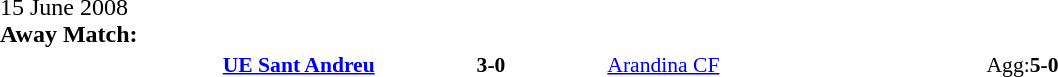<table width=100% cellspacing=1>
<tr>
<th width=20%></th>
<th width=12%></th>
<th width=20%></th>
<th></th>
</tr>
<tr>
<td>15 June 2008<br><strong>Away Match:</strong></td>
</tr>
<tr style=font-size:90%>
<td align=right><strong><a href='#'>UE Sant Andreu</a></strong></td>
<td align=center><strong>3-0</strong></td>
<td><a href='#'>Arandina CF</a></td>
<td>Agg:<strong>5-0</strong></td>
</tr>
</table>
